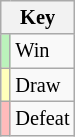<table class="wikitable" style="font-size: 85%">
<tr>
<th colspan="2">Key</th>
</tr>
<tr>
<td bgcolor=#BBF3BB></td>
<td>Win</td>
</tr>
<tr>
<td bgcolor=#FFFFBB></td>
<td>Draw</td>
</tr>
<tr>
<td bgcolor=#FFBBBB></td>
<td>Defeat</td>
</tr>
</table>
